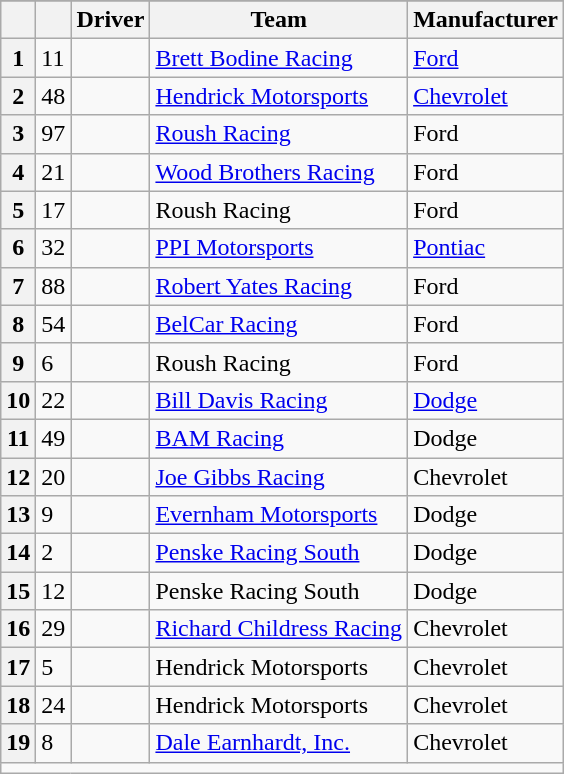<table class="wikitable sortable">
<tr>
</tr>
<tr>
<th scope="col"></th>
<th scope="col"></th>
<th scope="col">Driver</th>
<th scope="col">Team</th>
<th scope="col">Manufacturer</th>
</tr>
<tr>
<th scope="row">1</th>
<td>11</td>
<td></td>
<td><a href='#'>Brett Bodine Racing</a></td>
<td><a href='#'>Ford</a></td>
</tr>
<tr>
<th scope="row">2</th>
<td>48</td>
<td></td>
<td><a href='#'>Hendrick Motorsports</a></td>
<td><a href='#'>Chevrolet</a></td>
</tr>
<tr>
<th scope="row">3</th>
<td>97</td>
<td></td>
<td><a href='#'>Roush Racing</a></td>
<td>Ford</td>
</tr>
<tr>
<th scope="row">4</th>
<td>21</td>
<td></td>
<td><a href='#'>Wood Brothers Racing</a></td>
<td>Ford</td>
</tr>
<tr>
<th scope="row">5</th>
<td>17</td>
<td></td>
<td>Roush Racing</td>
<td>Ford</td>
</tr>
<tr>
<th scope="row">6</th>
<td>32</td>
<td></td>
<td><a href='#'>PPI Motorsports</a></td>
<td><a href='#'>Pontiac</a></td>
</tr>
<tr>
<th scope="row">7</th>
<td>88</td>
<td></td>
<td><a href='#'>Robert Yates Racing</a></td>
<td>Ford</td>
</tr>
<tr>
<th scope="row">8</th>
<td>54</td>
<td></td>
<td><a href='#'>BelCar Racing</a></td>
<td>Ford</td>
</tr>
<tr>
<th scope="row">9</th>
<td>6</td>
<td></td>
<td>Roush Racing</td>
<td>Ford</td>
</tr>
<tr>
<th scope="row">10</th>
<td>22</td>
<td></td>
<td><a href='#'>Bill Davis Racing</a></td>
<td><a href='#'>Dodge</a></td>
</tr>
<tr>
<th scope="row">11</th>
<td>49</td>
<td></td>
<td><a href='#'>BAM Racing</a></td>
<td>Dodge</td>
</tr>
<tr>
<th scope="row">12</th>
<td>20</td>
<td></td>
<td><a href='#'>Joe Gibbs Racing</a></td>
<td>Chevrolet</td>
</tr>
<tr>
<th scope="row">13</th>
<td>9</td>
<td></td>
<td><a href='#'>Evernham Motorsports</a></td>
<td>Dodge</td>
</tr>
<tr>
<th scope="row">14</th>
<td>2</td>
<td></td>
<td><a href='#'>Penske Racing South</a></td>
<td>Dodge</td>
</tr>
<tr>
<th scope="row">15</th>
<td>12</td>
<td></td>
<td>Penske Racing South</td>
<td>Dodge</td>
</tr>
<tr>
<th scope="row">16</th>
<td>29</td>
<td></td>
<td><a href='#'>Richard Childress Racing</a></td>
<td>Chevrolet</td>
</tr>
<tr>
<th scope="row">17</th>
<td>5</td>
<td></td>
<td>Hendrick Motorsports</td>
<td>Chevrolet</td>
</tr>
<tr>
<th scope="row">18</th>
<td>24</td>
<td></td>
<td>Hendrick Motorsports</td>
<td>Chevrolet</td>
</tr>
<tr>
<th scope="row">19</th>
<td>8</td>
<td></td>
<td><a href='#'>Dale Earnhardt, Inc.</a></td>
<td>Chevrolet</td>
</tr>
<tr class="sortbottom">
<td colspan="5"></td>
</tr>
</table>
